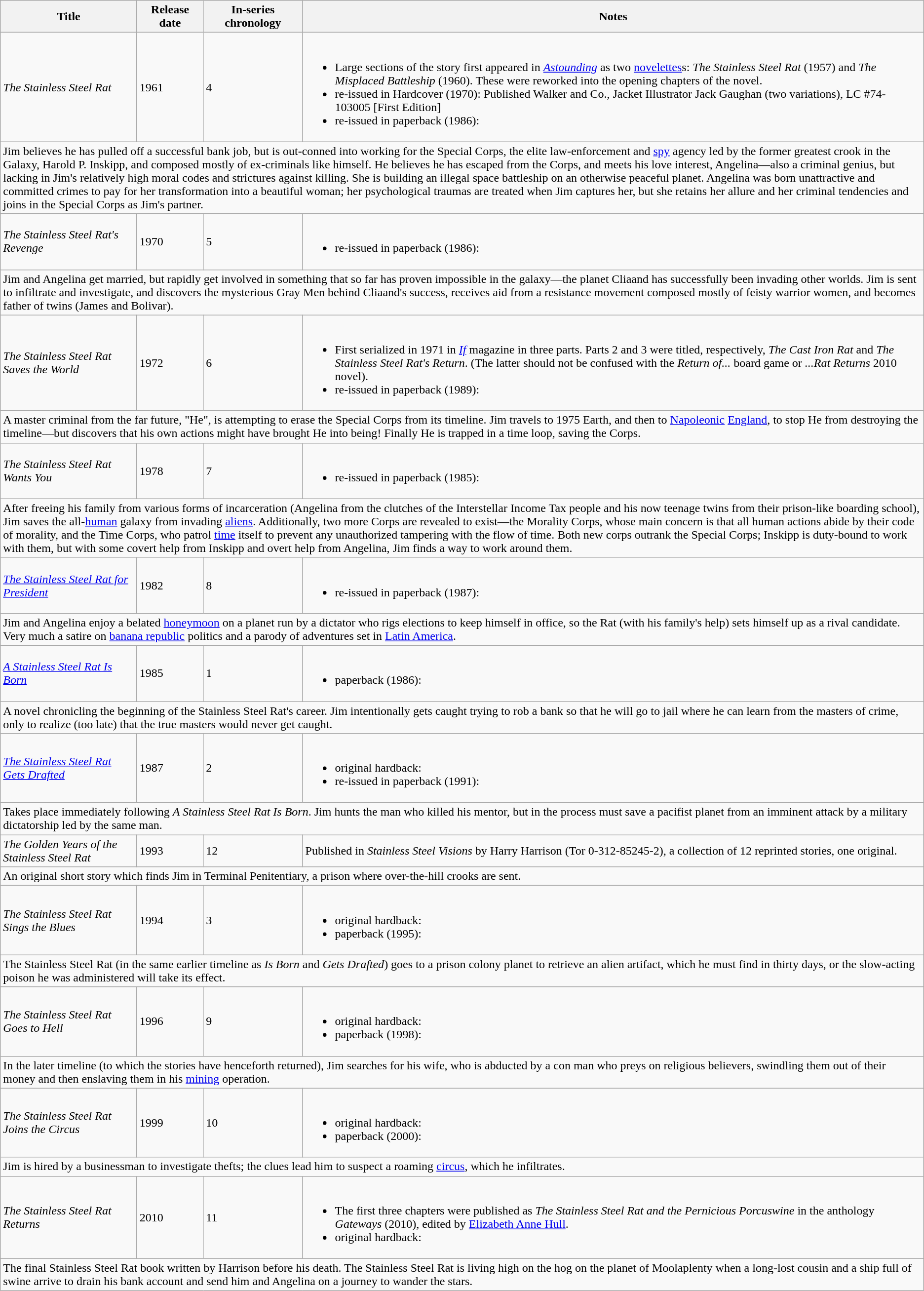<table class="wikitable">
<tr>
<th>Title</th>
<th>Release date</th>
<th>In-series chronology</th>
<th>Notes</th>
</tr>
<tr>
<td><em>The Stainless Steel Rat</em></td>
<td>1961</td>
<td>4</td>
<td><br><ul><li>Large sections of the story first appeared in <em><a href='#'>Astounding</a></em> as two <a href='#'>novelettes</a>s: <em>The Stainless Steel Rat</em> (1957) and <em>The Misplaced Battleship</em> (1960). These were reworked into the opening chapters of the novel.</li><li>re-issued in Hardcover (1970): Published Walker and Co., Jacket Illustrator Jack Gaughan (two variations), LC #74-103005 [First Edition]</li><li>re-issued in paperback (1986): </li></ul></td>
</tr>
<tr>
<td colspan="4">Jim believes he has pulled off a successful bank job, but is out-conned into working for the Special Corps, the elite law-enforcement and <a href='#'>spy</a> agency led by the former greatest crook in the Galaxy, Harold P. Inskipp, and composed mostly of ex-criminals like himself. He believes he has escaped from the Corps, and meets his love interest, Angelina—also a criminal genius, but lacking in Jim's relatively high moral codes and strictures against killing. She is building an illegal space battleship on an otherwise peaceful planet. Angelina was born unattractive and committed crimes to pay for her transformation into a beautiful woman; her psychological traumas are treated when Jim captures her, but she retains her allure and her criminal tendencies and joins in the Special Corps as Jim's partner.</td>
</tr>
<tr>
<td><em>The Stainless Steel Rat's Revenge</em></td>
<td>1970</td>
<td>5</td>
<td><br><ul><li>re-issued in paperback (1986): </li></ul></td>
</tr>
<tr>
<td colspan="4">Jim and Angelina get married, but rapidly get involved in something that so far has proven impossible in the galaxy—the planet Cliaand has successfully been invading other worlds. Jim is sent to infiltrate and investigate, and discovers the mysterious Gray Men behind Cliaand's success, receives aid from a resistance movement composed mostly of feisty warrior women, and becomes father of twins (James and Bolivar).</td>
</tr>
<tr>
<td><em>The Stainless Steel Rat Saves the World</em></td>
<td>1972</td>
<td>6</td>
<td><br><ul><li>First serialized in 1971 in <a href='#'><em>If</em></a> magazine in three parts. Parts 2 and 3 were titled, respectively, <em>The Cast Iron Rat</em> and <em>The Stainless Steel Rat's Return</em>. (The latter should not be confused with the <em>Return of...</em> board game or <em>...Rat Returns</em> 2010 novel).</li><li>re-issued in paperback (1989): </li></ul></td>
</tr>
<tr>
<td colspan="4">A master criminal from the far future, "He", is attempting to erase the Special Corps from its timeline. Jim travels to 1975 Earth, and then to <a href='#'>Napoleonic</a> <a href='#'>England</a>, to stop He from destroying the timeline—but discovers that his own actions might have brought He into being! Finally He is trapped in a time loop, saving the Corps.</td>
</tr>
<tr>
<td><em>The Stainless Steel Rat Wants You</em></td>
<td>1978</td>
<td>7</td>
<td><br><ul><li>re-issued in paperback (1985): </li></ul></td>
</tr>
<tr>
<td colspan="4">After freeing his family from various forms of incarceration (Angelina from the clutches of the Interstellar Income Tax people and his now teenage twins from their prison-like boarding school), Jim saves the all-<a href='#'>human</a> galaxy from invading <a href='#'>aliens</a>. Additionally, two more Corps are revealed to exist—the Morality Corps, whose main concern is that all human actions abide by their code of morality, and the Time Corps, who patrol <a href='#'>time</a> itself to prevent any unauthorized tampering with the flow of time. Both new corps outrank the Special Corps; Inskipp is duty-bound to work with them, but with some covert help from Inskipp and overt help from Angelina, Jim finds a way to work around them.</td>
</tr>
<tr>
<td><em><a href='#'>The Stainless Steel Rat for President</a></em></td>
<td>1982</td>
<td>8</td>
<td><br><ul><li>re-issued in paperback (1987): </li></ul></td>
</tr>
<tr>
<td colspan="4">Jim and Angelina enjoy a belated <a href='#'>honeymoon</a> on a planet run by a dictator who rigs elections to keep himself in office, so the Rat (with his family's help) sets himself up as a rival candidate. Very much a satire on <a href='#'>banana republic</a> politics and a parody of adventures set in <a href='#'>Latin America</a>.</td>
</tr>
<tr>
<td><em><a href='#'>A Stainless Steel Rat Is Born</a></em></td>
<td>1985</td>
<td>1</td>
<td><br><ul><li>paperback (1986): </li></ul></td>
</tr>
<tr>
<td colspan="4">A novel chronicling the beginning of the Stainless Steel Rat's career. Jim intentionally gets caught trying to rob a bank so that he will go to jail where he can learn from the masters of crime, only to realize (too late) that the true masters would never get caught.</td>
</tr>
<tr>
<td><em><a href='#'>The Stainless Steel Rat Gets Drafted</a></em></td>
<td>1987</td>
<td>2</td>
<td><br><ul><li>original hardback: </li><li>re-issued in paperback (1991): </li></ul></td>
</tr>
<tr>
<td colspan="4">Takes place immediately following <em>A Stainless Steel Rat Is Born</em>. Jim hunts the man who killed his mentor, but in the process must save a pacifist planet from an imminent attack by a military dictatorship led by the same man.</td>
</tr>
<tr>
<td><em>The Golden Years of the Stainless Steel Rat</em></td>
<td>1993</td>
<td>12</td>
<td>Published in <em>Stainless Steel Visions</em> by Harry Harrison (Tor 0-312-85245-2), a collection of 12 reprinted stories, one original.</td>
</tr>
<tr>
<td colspan="4">An original short story which finds Jim in Terminal Penitentiary, a prison where over-the-hill crooks are sent.</td>
</tr>
<tr>
<td><em>The Stainless Steel Rat Sings the Blues</em></td>
<td>1994</td>
<td>3</td>
<td><br><ul><li>original hardback: </li><li>paperback (1995): </li></ul></td>
</tr>
<tr>
<td colspan="4">The Stainless Steel Rat (in the same earlier timeline as <em>Is Born</em> and <em>Gets Drafted</em>) goes to a prison colony planet to retrieve an alien artifact, which he must find in thirty days, or the slow-acting poison he was administered will take its effect.</td>
</tr>
<tr>
<td><em>The Stainless Steel Rat Goes to Hell</em></td>
<td>1996</td>
<td>9</td>
<td><br><ul><li>original hardback: </li><li>paperback (1998): </li></ul></td>
</tr>
<tr>
<td colspan="4">In the later timeline (to which the stories have henceforth returned), Jim searches for his wife, who is abducted by a con man who preys on religious believers, swindling them out of their money and then enslaving them in his <a href='#'>mining</a> operation.</td>
</tr>
<tr>
<td><em>The Stainless Steel Rat Joins the Circus</em></td>
<td>1999</td>
<td>10</td>
<td><br><ul><li>original hardback: </li><li>paperback (2000): </li></ul></td>
</tr>
<tr>
<td colspan="4">Jim is hired by a businessman to investigate thefts; the clues lead him to suspect a roaming <a href='#'>circus</a>, which he infiltrates.</td>
</tr>
<tr>
<td><em>The Stainless Steel Rat Returns</em></td>
<td>2010</td>
<td>11</td>
<td><br><ul><li>The first three chapters were published as <em>The Stainless Steel Rat and the Pernicious Porcuswine</em> in the anthology <em>Gateways</em> (2010), edited by <a href='#'>Elizabeth Anne Hull</a>.</li><li>original hardback: </li></ul></td>
</tr>
<tr>
<td colspan="4">The final Stainless Steel Rat book written by Harrison before his death. The Stainless Steel Rat is living high on the hog on the planet of Moolaplenty when a long-lost cousin and a ship full of swine arrive to drain his bank account and send him and Angelina on a journey to wander the stars.</td>
</tr>
</table>
